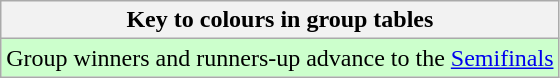<table class="wikitable">
<tr>
<th>Key to colours in group tables</th>
</tr>
<tr bgcolor=ccffcc>
<td>Group winners and runners-up advance to the <a href='#'>Semifinals</a></td>
</tr>
</table>
